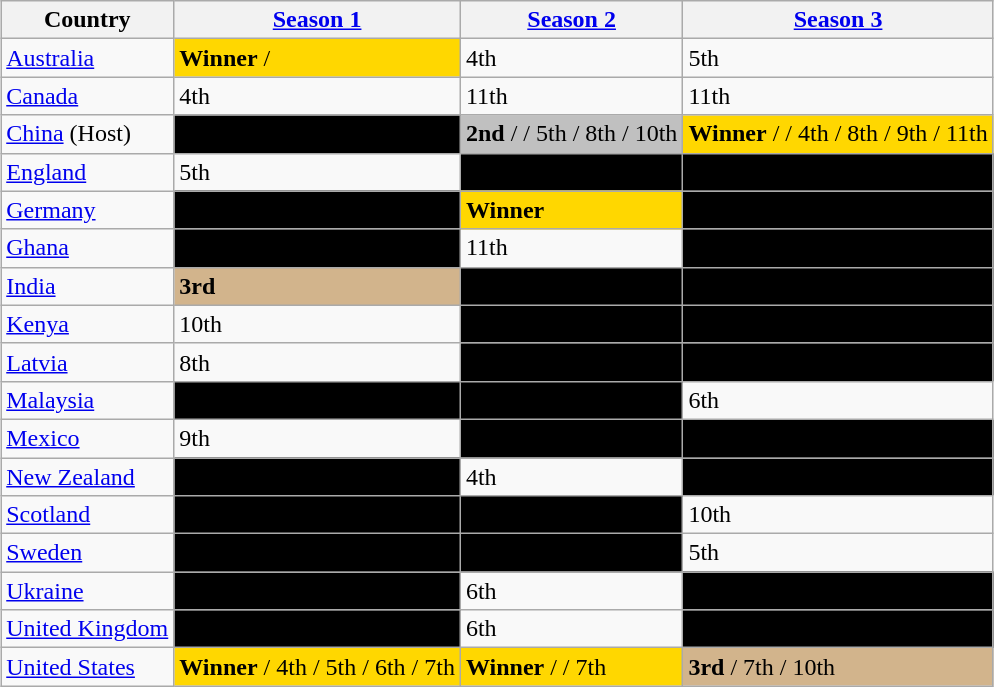<table class="wikitable sortable" style="margin:auto;"style="align:left;">
<tr>
<th>Country</th>
<th><a href='#'>Season 1</a></th>
<th><a href='#'>Season 2</a></th>
<th><a href='#'>Season 3</a></th>
</tr>
<tr>
<td><a href='#'>Australia</a></td>
<td bgcolor="gold"><strong>Winner</strong>  / <strong></strong> </td>
<td>4th </td>
<td>5th </td>
</tr>
<tr>
<td><a href='#'>Canada</a></td>
<td>4th </td>
<td>11th </td>
<td>11th </td>
</tr>
<tr>
<td><a href='#'>China</a> (Host)</td>
<td bgcolor="black"></td>
<td bgcolor="silver"><strong>2nd</strong>  /   / 5th / 8th / 10th</td>
<td bgcolor="gold"><strong>Winner</strong> / <strong></strong>  / 4th / 8th / 9th / 11th </td>
</tr>
<tr>
<td><a href='#'>England</a></td>
<td>5th </td>
<td bgcolor="black"></td>
<td bgcolor="black"></td>
</tr>
<tr>
<td><a href='#'>Germany</a></td>
<td bgcolor="black"></td>
<td bgcolor="gold"><strong>Winner</strong> </td>
<td bgcolor="black"></td>
</tr>
<tr>
<td><a href='#'>Ghana</a></td>
<td bgcolor="black"></td>
<td>11th </td>
<td bgcolor="black"></td>
</tr>
<tr>
<td><a href='#'>India</a></td>
<td bgcolor="tan"><strong>3rd</strong></td>
<td bgcolor="black"></td>
<td bgcolor="black"></td>
</tr>
<tr>
<td><a href='#'>Kenya</a></td>
<td>10th</td>
<td bgcolor="black"></td>
<td bgcolor="black"></td>
</tr>
<tr>
<td><a href='#'>Latvia</a></td>
<td>8th</td>
<td bgcolor="black"></td>
<td bgcolor="black"></td>
</tr>
<tr>
<td><a href='#'>Malaysia</a></td>
<td bgcolor="black"></td>
<td bgcolor="black"></td>
<td>6th</td>
</tr>
<tr>
<td><a href='#'>Mexico</a></td>
<td>9th</td>
<td bgcolor="black"></td>
<td bgcolor="black"></td>
</tr>
<tr>
<td><a href='#'>New Zealand</a></td>
<td bgcolor="black"></td>
<td>4th </td>
<td bgcolor="black"></td>
</tr>
<tr>
<td><a href='#'>Scotland</a></td>
<td bgcolor="black"></td>
<td bgcolor="black"></td>
<td>10th </td>
</tr>
<tr>
<td><a href='#'>Sweden</a></td>
<td bgcolor="black"></td>
<td bgcolor="black"></td>
<td>5th </td>
</tr>
<tr>
<td><a href='#'>Ukraine</a></td>
<td bgcolor="black"></td>
<td>6th </td>
<td bgcolor="black"></td>
</tr>
<tr>
<td><a href='#'>United Kingdom</a></td>
<td bgcolor="black"></td>
<td>6th </td>
<td bgcolor="black"></td>
</tr>
<tr>
<td><a href='#'>United States</a></td>
<td bgcolor="gold"><strong>Winner</strong>  / 4th  / 5th  / 6th / 7th</td>
<td bgcolor="gold"><strong>Winner</strong>  / <strong></strong>   / 7th</td>
<td bgcolor="tan"><strong>3rd</strong> / 7th / 10th </td>
</tr>
</table>
